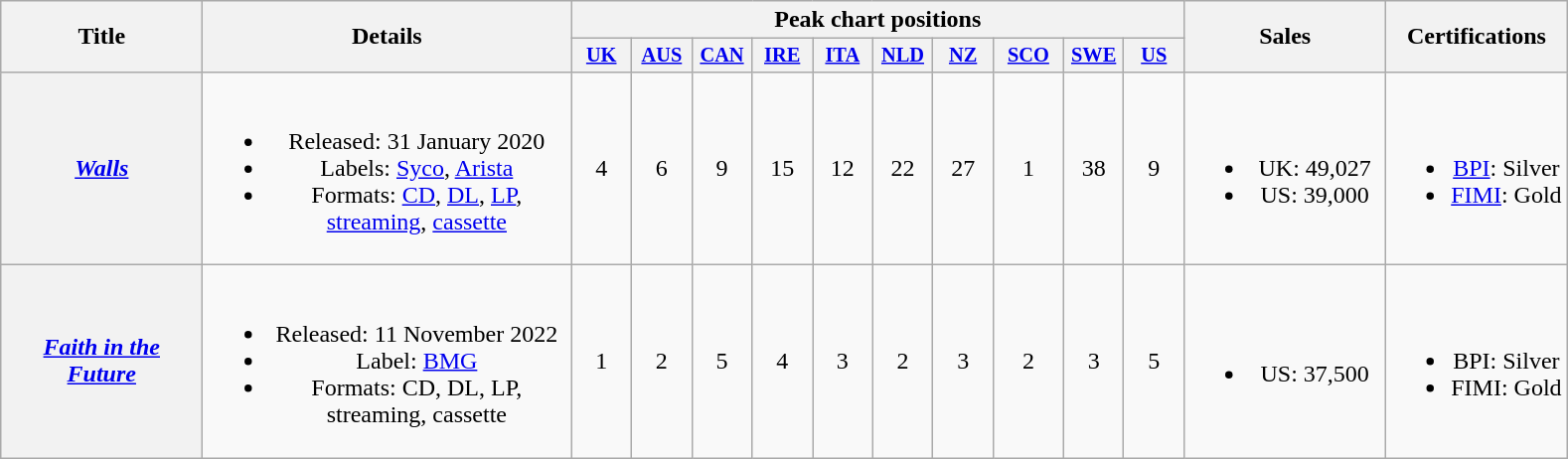<table class="wikitable plainrowheaders" style="text-align:center;">
<tr>
<th scope="col" rowspan="2" style="width:8em">Title</th>
<th scope="col" rowspan="2" style="width:15em">Details</th>
<th scope="col" colspan="10">Peak chart positions</th>
<th scope="col" rowspan="2" style="width:8em">Sales</th>
<th scope="col" rowspan="2">Certifications</th>
</tr>
<tr>
<th scope="col" style="width:2.5em;font-size:85%;"><a href='#'>UK</a><br></th>
<th scope="col" style="width:2.5em;font-size:85%;"><a href='#'>AUS</a><br></th>
<th scope="col" style="width:2.5em;font-size:85%;"><a href='#'>CAN</a><br></th>
<th scope="col" style="width:2.5em;font-size:85%;"><a href='#'>IRE</a><br></th>
<th scope="col" style="width:2.5em;font-size:85%;"><a href='#'>ITA</a><br></th>
<th scope="col" style="width:2.5em;font-size:85%;"><a href='#'>NLD</a><br></th>
<th scope="col" style="width:2.5em;font-size:85%;"><a href='#'>NZ</a><br></th>
<th scope="col" style="width:3em;font-size:85%;"><a href='#'>SCO</a><br></th>
<th scope="col" style="width:2.5em;font-size:85%;"><a href='#'>SWE</a><br></th>
<th scope="col" style="width:2.5em;font-size:85%;"><a href='#'>US</a><br></th>
</tr>
<tr>
<th scope="row"><em><a href='#'>Walls</a></em></th>
<td><br><ul><li>Released: 31 January 2020</li><li>Labels: <a href='#'>Syco</a>, <a href='#'>Arista</a></li><li>Formats: <a href='#'>CD</a>, <a href='#'>DL</a>, <a href='#'>LP</a>, <a href='#'>streaming</a>, <a href='#'>cassette</a></li></ul></td>
<td>4</td>
<td>6</td>
<td>9</td>
<td>15</td>
<td>12</td>
<td>22</td>
<td>27</td>
<td>1</td>
<td>38</td>
<td>9</td>
<td><br><ul><li>UK: 49,027</li><li>US: 39,000</li></ul></td>
<td><br><ul><li><a href='#'>BPI</a>: Silver</li><li><a href='#'>FIMI</a>: Gold</li></ul></td>
</tr>
<tr>
<th scope="row"><em><a href='#'>Faith in the Future</a></em></th>
<td><br><ul><li>Released: 11 November 2022</li><li>Label: <a href='#'>BMG</a></li><li>Formats: CD, DL, LP, streaming, cassette</li></ul></td>
<td>1</td>
<td>2</td>
<td>5</td>
<td>4</td>
<td>3</td>
<td>2</td>
<td>3</td>
<td>2</td>
<td>3</td>
<td>5</td>
<td><br><ul><li>US: 37,500</li></ul></td>
<td><br><ul><li>BPI: Silver</li><li>FIMI: Gold</li></ul></td>
</tr>
</table>
